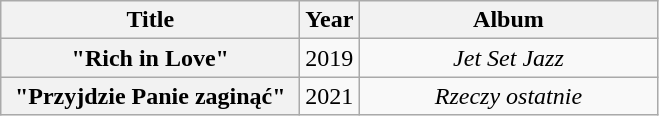<table class="wikitable plainrowheaders" style="text-align:center;">
<tr>
<th scope="col" style="width:12em;">Title</th>
<th scope="col" style="width:2em;">Year</th>
<th scope="col" style="width:12em;">Album</th>
</tr>
<tr>
<th scope="row">"Rich in Love"<br></th>
<td>2019</td>
<td><em>Jet Set Jazz</em><br></td>
</tr>
<tr>
<th scope="row">"Przyjdzie Panie zaginąć"<br></th>
<td>2021</td>
<td><em>Rzeczy ostatnie</em></td>
</tr>
</table>
